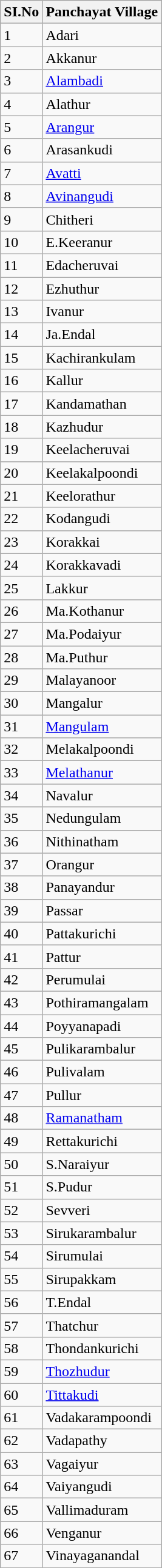<table class="wikitable sortable">
<tr>
<th>SI.No</th>
<th>Panchayat Village</th>
</tr>
<tr>
<td>1</td>
<td>Adari</td>
</tr>
<tr>
<td>2</td>
<td>Akkanur</td>
</tr>
<tr>
<td>3</td>
<td><a href='#'>Alambadi</a></td>
</tr>
<tr>
<td>4</td>
<td>Alathur</td>
</tr>
<tr>
<td>5</td>
<td><a href='#'>Arangur</a></td>
</tr>
<tr>
<td>6</td>
<td>Arasankudi</td>
</tr>
<tr>
<td>7</td>
<td><a href='#'>Avatti</a></td>
</tr>
<tr>
<td>8</td>
<td><a href='#'>Avinangudi</a></td>
</tr>
<tr>
<td>9</td>
<td>Chitheri</td>
</tr>
<tr>
<td>10</td>
<td>E.Keeranur</td>
</tr>
<tr>
<td>11</td>
<td>Edacheruvai</td>
</tr>
<tr>
<td>12</td>
<td>Ezhuthur</td>
</tr>
<tr>
<td>13</td>
<td>Ivanur</td>
</tr>
<tr>
<td>14</td>
<td>Ja.Endal</td>
</tr>
<tr>
<td>15</td>
<td>Kachirankulam</td>
</tr>
<tr>
<td>16</td>
<td>Kallur</td>
</tr>
<tr>
<td>17</td>
<td>Kandamathan</td>
</tr>
<tr>
<td>18</td>
<td>Kazhudur</td>
</tr>
<tr>
<td>19</td>
<td>Keelacheruvai</td>
</tr>
<tr>
<td>20</td>
<td>Keelakalpoondi</td>
</tr>
<tr>
<td>21</td>
<td>Keelorathur</td>
</tr>
<tr>
<td>22</td>
<td>Kodangudi</td>
</tr>
<tr>
<td>23</td>
<td>Korakkai</td>
</tr>
<tr>
<td>24</td>
<td>Korakkavadi</td>
</tr>
<tr>
<td>25</td>
<td>Lakkur</td>
</tr>
<tr>
<td>26</td>
<td>Ma.Kothanur</td>
</tr>
<tr>
<td>27</td>
<td>Ma.Podaiyur</td>
</tr>
<tr>
<td>28</td>
<td>Ma.Puthur</td>
</tr>
<tr>
<td>29</td>
<td>Malayanoor</td>
</tr>
<tr>
<td>30</td>
<td>Mangalur</td>
</tr>
<tr>
<td>31</td>
<td><a href='#'>Mangulam</a></td>
</tr>
<tr>
<td>32</td>
<td>Melakalpoondi</td>
</tr>
<tr>
<td>33</td>
<td><a href='#'>Melathanur</a></td>
</tr>
<tr>
<td>34</td>
<td>Navalur</td>
</tr>
<tr>
<td>35</td>
<td>Nedungulam</td>
</tr>
<tr>
<td>36</td>
<td>Nithinatham</td>
</tr>
<tr>
<td>37</td>
<td>Orangur</td>
</tr>
<tr>
<td>38</td>
<td>Panayandur</td>
</tr>
<tr>
<td>39</td>
<td>Passar</td>
</tr>
<tr>
<td>40</td>
<td>Pattakurichi</td>
</tr>
<tr>
<td>41</td>
<td>Pattur</td>
</tr>
<tr>
<td>42</td>
<td>Perumulai</td>
</tr>
<tr>
<td>43</td>
<td>Pothiramangalam</td>
</tr>
<tr>
<td>44</td>
<td>Poyyanapadi</td>
</tr>
<tr>
<td>45</td>
<td>Pulikarambalur</td>
</tr>
<tr>
<td>46</td>
<td>Pulivalam</td>
</tr>
<tr>
<td>47</td>
<td>Pullur</td>
</tr>
<tr>
<td>48</td>
<td><a href='#'>Ramanatham</a></td>
</tr>
<tr>
<td>49</td>
<td>Rettakurichi</td>
</tr>
<tr>
<td>50</td>
<td>S.Naraiyur</td>
</tr>
<tr>
<td>51</td>
<td>S.Pudur</td>
</tr>
<tr>
<td>52</td>
<td>Sevveri</td>
</tr>
<tr>
<td>53</td>
<td>Sirukarambalur</td>
</tr>
<tr>
<td>54</td>
<td>Sirumulai</td>
</tr>
<tr>
<td>55</td>
<td>Sirupakkam</td>
</tr>
<tr>
<td>56</td>
<td>T.Endal</td>
</tr>
<tr>
<td>57</td>
<td>Thatchur</td>
</tr>
<tr>
<td>58</td>
<td>Thondankurichi</td>
</tr>
<tr>
<td>59</td>
<td><a href='#'>Thozhudur</a></td>
</tr>
<tr>
<td>60</td>
<td><a href='#'>Tittakudi</a></td>
</tr>
<tr>
<td>61</td>
<td>Vadakarampoondi</td>
</tr>
<tr>
<td>62</td>
<td>Vadapathy</td>
</tr>
<tr>
<td>63</td>
<td>Vagaiyur</td>
</tr>
<tr>
<td>64</td>
<td>Vaiyangudi</td>
</tr>
<tr>
<td>65</td>
<td>Vallimaduram</td>
</tr>
<tr>
<td>66</td>
<td>Venganur</td>
</tr>
<tr>
<td>67</td>
<td>Vinayaganandal</td>
</tr>
</table>
